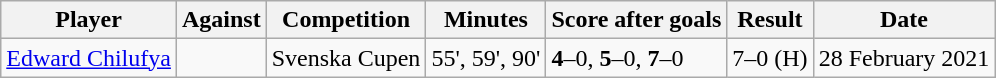<table class="wikitable sortable">
<tr>
<th>Player</th>
<th>Against</th>
<th>Competition</th>
<th>Minutes</th>
<th style="text-align:center">Score after goals</th>
<th style="text-align:center">Result</th>
<th>Date</th>
</tr>
<tr>
<td> <a href='#'>Edward Chilufya</a></td>
<td></td>
<td>Svenska Cupen</td>
<td>55', 59', 90'</td>
<td><strong>4</strong>–0, <strong>5</strong>–0, <strong>7</strong>–0</td>
<td>7–0 (H)</td>
<td>28 February 2021</td>
</tr>
</table>
